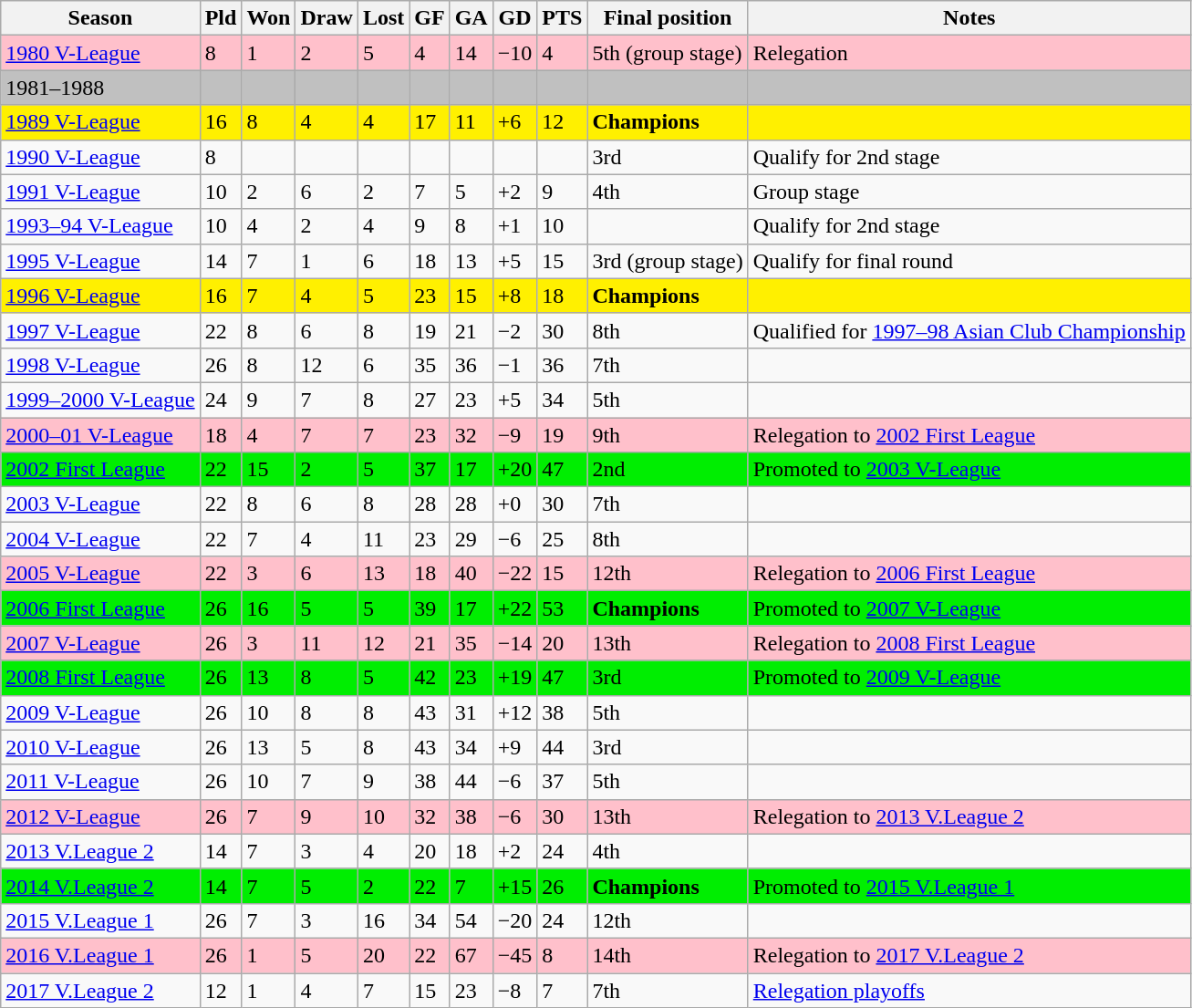<table class="wikitable">
<tr>
<th>Season</th>
<th>Pld</th>
<th>Won</th>
<th>Draw</th>
<th>Lost</th>
<th>GF</th>
<th>GA</th>
<th>GD</th>
<th>PTS</th>
<th>Final position</th>
<th>Notes</th>
</tr>
<tr bgcolor=pink>
<td><a href='#'>1980 V-League</a></td>
<td>8</td>
<td>1</td>
<td>2</td>
<td>5</td>
<td>4</td>
<td>14</td>
<td>−10</td>
<td>4</td>
<td>5th (group stage)</td>
<td>Relegation</td>
</tr>
<tr bgcolor=Silver>
<td>1981–1988</td>
<td></td>
<td></td>
<td></td>
<td></td>
<td></td>
<td></td>
<td></td>
<td></td>
<td></td>
<td></td>
</tr>
<tr bgcolor=FFFF00|>
<td><a href='#'>1989 V-League</a></td>
<td>16</td>
<td>8</td>
<td>4</td>
<td>4</td>
<td>17</td>
<td>11</td>
<td>+6</td>
<td>12</td>
<td><strong>Champions</strong></td>
<td></td>
</tr>
<tr>
<td><a href='#'>1990 V-League</a></td>
<td>8</td>
<td></td>
<td></td>
<td></td>
<td></td>
<td></td>
<td></td>
<td></td>
<td>3rd</td>
<td>Qualify for 2nd stage</td>
</tr>
<tr>
<td><a href='#'>1991 V-League</a></td>
<td>10</td>
<td>2</td>
<td>6</td>
<td>2</td>
<td>7</td>
<td>5</td>
<td>+2</td>
<td>9</td>
<td>4th</td>
<td>Group stage</td>
</tr>
<tr>
<td><a href='#'>1993–94 V-League</a></td>
<td>10</td>
<td>4</td>
<td>2</td>
<td>4</td>
<td>9</td>
<td>8</td>
<td>+1</td>
<td>10</td>
<td></td>
<td>Qualify for 2nd stage</td>
</tr>
<tr>
<td><a href='#'>1995 V-League</a></td>
<td>14</td>
<td>7</td>
<td>1</td>
<td>6</td>
<td>18</td>
<td>13</td>
<td>+5</td>
<td>15</td>
<td>3rd (group stage)</td>
<td>Qualify for final round</td>
</tr>
<tr bgcolor=FFFF00|>
<td><a href='#'>1996 V-League</a></td>
<td>16</td>
<td>7</td>
<td>4</td>
<td>5</td>
<td>23</td>
<td>15</td>
<td>+8</td>
<td>18</td>
<td><strong>Champions</strong></td>
<td></td>
</tr>
<tr>
<td><a href='#'>1997 V-League</a></td>
<td>22</td>
<td>8</td>
<td>6</td>
<td>8</td>
<td>19</td>
<td>21</td>
<td>−2</td>
<td>30</td>
<td>8th</td>
<td>Qualified for <a href='#'>1997–98 Asian Club Championship</a></td>
</tr>
<tr>
<td><a href='#'>1998 V-League</a></td>
<td>26</td>
<td>8</td>
<td>12</td>
<td>6</td>
<td>35</td>
<td>36</td>
<td>−1</td>
<td>36</td>
<td>7th</td>
<td></td>
</tr>
<tr>
<td><a href='#'>1999–2000 V-League</a></td>
<td>24</td>
<td>9</td>
<td>7</td>
<td>8</td>
<td>27</td>
<td>23</td>
<td>+5</td>
<td>34</td>
<td>5th</td>
<td></td>
</tr>
<tr bgcolor=pink>
<td><a href='#'>2000–01 V-League</a></td>
<td>18</td>
<td>4</td>
<td>7</td>
<td>7</td>
<td>23</td>
<td>32</td>
<td>−9</td>
<td>19</td>
<td>9th</td>
<td>Relegation to <a href='#'>2002 First League</a></td>
</tr>
<tr bgcolor=green1>
<td><a href='#'>2002 First League</a></td>
<td>22</td>
<td>15</td>
<td>2</td>
<td>5</td>
<td>37</td>
<td>17</td>
<td>+20</td>
<td>47</td>
<td>2nd</td>
<td>Promoted to <a href='#'>2003 V-League</a></td>
</tr>
<tr>
<td><a href='#'>2003 V-League</a></td>
<td>22</td>
<td>8</td>
<td>6</td>
<td>8</td>
<td>28</td>
<td>28</td>
<td>+0</td>
<td>30</td>
<td>7th</td>
<td></td>
</tr>
<tr>
<td><a href='#'>2004 V-League</a></td>
<td>22</td>
<td>7</td>
<td>4</td>
<td>11</td>
<td>23</td>
<td>29</td>
<td>−6</td>
<td>25</td>
<td>8th</td>
<td></td>
</tr>
<tr bgcolor=pink>
<td><a href='#'>2005 V-League</a></td>
<td>22</td>
<td>3</td>
<td>6</td>
<td>13</td>
<td>18</td>
<td>40</td>
<td>−22</td>
<td>15</td>
<td>12th</td>
<td>Relegation to <a href='#'>2006 First League</a></td>
</tr>
<tr bgcolor=green1>
<td><a href='#'>2006 First League</a></td>
<td>26</td>
<td>16</td>
<td>5</td>
<td>5</td>
<td>39</td>
<td>17</td>
<td>+22</td>
<td>53</td>
<td><strong>Champions</strong></td>
<td>Promoted to <a href='#'>2007 V-League</a></td>
</tr>
<tr bgcolor=pink>
<td><a href='#'>2007 V-League</a></td>
<td>26</td>
<td>3</td>
<td>11</td>
<td>12</td>
<td>21</td>
<td>35</td>
<td>−14</td>
<td>20</td>
<td>13th</td>
<td>Relegation to <a href='#'>2008 First League</a></td>
</tr>
<tr bgcolor=green1>
<td><a href='#'>2008 First League</a></td>
<td>26</td>
<td>13</td>
<td>8</td>
<td>5</td>
<td>42</td>
<td>23</td>
<td>+19</td>
<td>47</td>
<td>3rd</td>
<td>Promoted to <a href='#'>2009 V-League</a></td>
</tr>
<tr>
<td><a href='#'>2009 V-League</a></td>
<td>26</td>
<td>10</td>
<td>8</td>
<td>8</td>
<td>43</td>
<td>31</td>
<td>+12</td>
<td>38</td>
<td>5th</td>
<td></td>
</tr>
<tr>
<td><a href='#'>2010 V-League</a></td>
<td>26</td>
<td>13</td>
<td>5</td>
<td>8</td>
<td>43</td>
<td>34</td>
<td>+9</td>
<td>44</td>
<td>3rd</td>
<td></td>
</tr>
<tr>
<td><a href='#'>2011 V-League</a></td>
<td>26</td>
<td>10</td>
<td>7</td>
<td>9</td>
<td>38</td>
<td>44</td>
<td>−6</td>
<td>37</td>
<td>5th</td>
<td></td>
</tr>
<tr bgcolor=pink>
<td><a href='#'>2012 V-League</a></td>
<td>26</td>
<td>7</td>
<td>9</td>
<td>10</td>
<td>32</td>
<td>38</td>
<td>−6</td>
<td>30</td>
<td>13th</td>
<td>Relegation to <a href='#'>2013 V.League 2</a></td>
</tr>
<tr>
<td><a href='#'>2013 V.League 2</a></td>
<td>14</td>
<td>7</td>
<td>3</td>
<td>4</td>
<td>20</td>
<td>18</td>
<td>+2</td>
<td>24</td>
<td>4th</td>
<td></td>
</tr>
<tr bgcolor=green1>
<td><a href='#'>2014 V.League 2</a></td>
<td>14</td>
<td>7</td>
<td>5</td>
<td>2</td>
<td>22</td>
<td>7</td>
<td>+15</td>
<td>26</td>
<td><strong>Champions</strong></td>
<td>Promoted to <a href='#'>2015 V.League 1</a></td>
</tr>
<tr>
<td><a href='#'>2015 V.League 1</a></td>
<td>26</td>
<td>7</td>
<td>3</td>
<td>16</td>
<td>34</td>
<td>54</td>
<td>−20</td>
<td>24</td>
<td>12th</td>
<td></td>
</tr>
<tr bgcolor=pink>
<td><a href='#'>2016 V.League 1</a></td>
<td>26</td>
<td>1</td>
<td>5</td>
<td>20</td>
<td>22</td>
<td>67</td>
<td>−45</td>
<td>8</td>
<td>14th</td>
<td>Relegation to <a href='#'>2017 V.League 2</a></td>
</tr>
<tr>
<td><a href='#'>2017 V.League 2</a></td>
<td>12</td>
<td>1</td>
<td>4</td>
<td>7</td>
<td>15</td>
<td>23</td>
<td>−8</td>
<td>7</td>
<td>7th</td>
<td><a href='#'>Relegation playoffs</a></td>
</tr>
</table>
